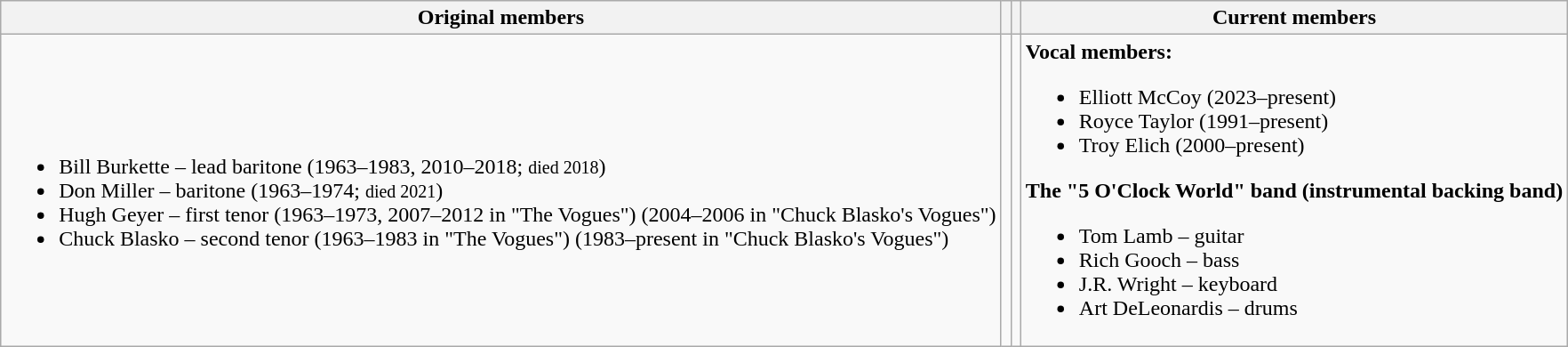<table class="wikitable">
<tr>
<th>Original members</th>
<th></th>
<th></th>
<th>Current members</th>
</tr>
<tr>
<td><br><ul><li>Bill Burkette – lead baritone (1963–1983, 2010–2018; <small>died 2018</small>)</li><li>Don Miller – baritone (1963–1974; <small>died 2021</small>)</li><li>Hugh Geyer – first tenor (1963–1973, 2007–2012 in "The Vogues") (2004–2006 in "Chuck Blasko's Vogues")</li><li>Chuck Blasko – second tenor (1963–1983 in "The Vogues") (1983–present in "Chuck Blasko's Vogues")</li></ul></td>
<td></td>
<td></td>
<td><strong>Vocal members:</strong><br><ul><li>Elliott McCoy (2023–present)</li><li>Royce Taylor (1991–present)</li><li>Troy Elich (2000–present)</li></ul><strong>The "5 O'Clock World" band (instrumental backing band)</strong><ul><li>Tom Lamb – guitar</li><li>Rich Gooch – bass</li><li>J.R. Wright – keyboard</li><li>Art DeLeonardis – drums</li></ul></td>
</tr>
</table>
